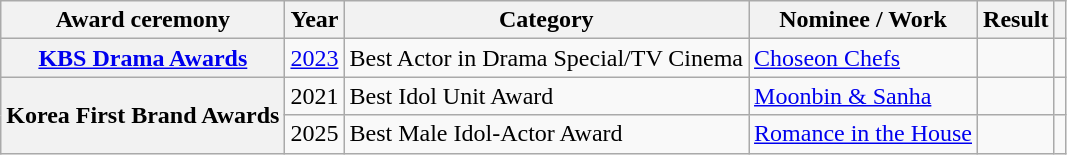<table class="wikitable plainrowheaders sortable">
<tr>
<th scope="col">Award ceremony</th>
<th scope="col">Year</th>
<th scope="col">Category</th>
<th scope="col">Nominee / Work</th>
<th scope="col">Result</th>
<th scope="col" class="unsortable"></th>
</tr>
<tr>
<th scope="row" rowspan="1"><a href='#'>KBS Drama Awards</a></th>
<td style="text-align:center"><a href='#'>2023</a></td>
<td>Best Actor in Drama Special/TV Cinema</td>
<td><a href='#'>Choseon Chefs</a></td>
<td></td>
<td style="text-align:center"></td>
</tr>
<tr>
<th scope="row" rowspan="2">Korea First Brand Awards</th>
<td style="text-align:center">2021</td>
<td>Best Idol Unit Award </td>
<td><a href='#'>Moonbin & Sanha</a></td>
<td></td>
<td style="text-align:center"></td>
</tr>
<tr>
<td style="text-align:center">2025</td>
<td>Best Male Idol-Actor Award</td>
<td><a href='#'>Romance in the House</a></td>
<td></td>
<td style="text-align:center"></td>
</tr>
</table>
